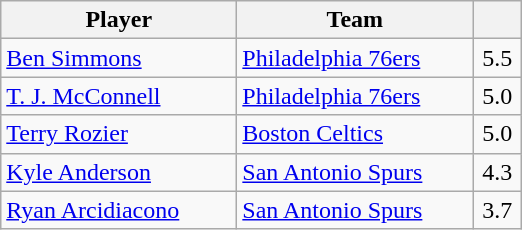<table class="wikitable" style="text-align:left">
<tr>
<th width="150px">Player</th>
<th width="150px">Team</th>
<th width="25px"></th>
</tr>
<tr>
<td><a href='#'>Ben Simmons</a></td>
<td><a href='#'>Philadelphia 76ers</a></td>
<td align="center">5.5</td>
</tr>
<tr>
<td><a href='#'>T. J. McConnell</a></td>
<td><a href='#'>Philadelphia 76ers</a></td>
<td align="center">5.0</td>
</tr>
<tr>
<td><a href='#'>Terry Rozier</a></td>
<td><a href='#'>Boston Celtics</a></td>
<td align="center">5.0</td>
</tr>
<tr>
<td><a href='#'>Kyle Anderson</a></td>
<td><a href='#'>San Antonio Spurs</a></td>
<td align="center">4.3</td>
</tr>
<tr>
<td><a href='#'>Ryan Arcidiacono</a></td>
<td><a href='#'>San Antonio Spurs</a></td>
<td align="center">3.7</td>
</tr>
</table>
